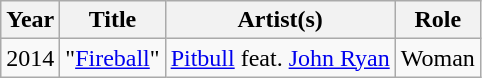<table class="wikitable sortable">
<tr>
<th>Year</th>
<th>Title</th>
<th>Artist(s)</th>
<th class="unsortable">Role</th>
</tr>
<tr>
<td>2014</td>
<td>"<a href='#'>Fireball</a>"</td>
<td><a href='#'>Pitbull</a> feat. <a href='#'>John Ryan</a></td>
<td>Woman</td>
</tr>
</table>
